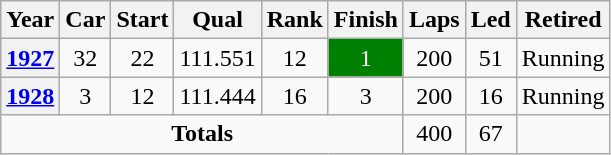<table class="wikitable" style="text-align:center">
<tr>
<th>Year</th>
<th>Car</th>
<th>Start</th>
<th>Qual</th>
<th>Rank</th>
<th>Finish</th>
<th>Laps</th>
<th>Led</th>
<th>Retired</th>
</tr>
<tr>
<th><a href='#'>1927</a></th>
<td>32</td>
<td>22</td>
<td>111.551</td>
<td>12</td>
<td style="background:green;color:white">1</td>
<td>200</td>
<td>51</td>
<td>Running</td>
</tr>
<tr>
<th><a href='#'>1928</a></th>
<td>3</td>
<td>12</td>
<td>111.444</td>
<td>16</td>
<td>3</td>
<td>200</td>
<td>16</td>
<td>Running</td>
</tr>
<tr>
<td colspan=6><strong>Totals</strong></td>
<td>400</td>
<td>67</td>
<td></td>
</tr>
</table>
